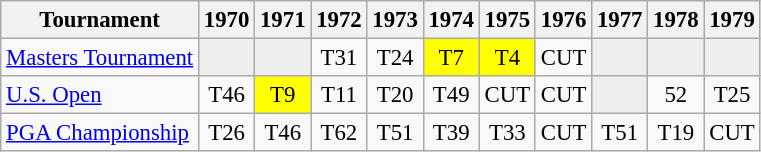<table class="wikitable" style="font-size:95%;text-align:center;">
<tr>
<th>Tournament</th>
<th>1970</th>
<th>1971</th>
<th>1972</th>
<th>1973</th>
<th>1974</th>
<th>1975</th>
<th>1976</th>
<th>1977</th>
<th>1978</th>
<th>1979</th>
</tr>
<tr>
<td align=left><a href='#'>Masters Tournament</a></td>
<td style="background:#eeeeee;"></td>
<td style="background:#eeeeee;"></td>
<td>T31</td>
<td>T24</td>
<td style="background:yellow;">T7</td>
<td style="background:yellow;">T4</td>
<td>CUT</td>
<td style="background:#eeeeee;"></td>
<td style="background:#eeeeee;"></td>
<td style="background:#eeeeee;"></td>
</tr>
<tr>
<td align=left><a href='#'>U.S. Open</a></td>
<td>T46</td>
<td style="background:yellow;">T9</td>
<td>T11</td>
<td>T20</td>
<td>T49</td>
<td>CUT</td>
<td>CUT</td>
<td style="background:#eeeeee;"></td>
<td>52</td>
<td>T25</td>
</tr>
<tr>
<td align=left><a href='#'>PGA Championship</a></td>
<td>T26</td>
<td>T46</td>
<td>T62</td>
<td>T51</td>
<td>T39</td>
<td>T33</td>
<td>CUT</td>
<td>T51</td>
<td>T19</td>
<td>CUT</td>
</tr>
</table>
